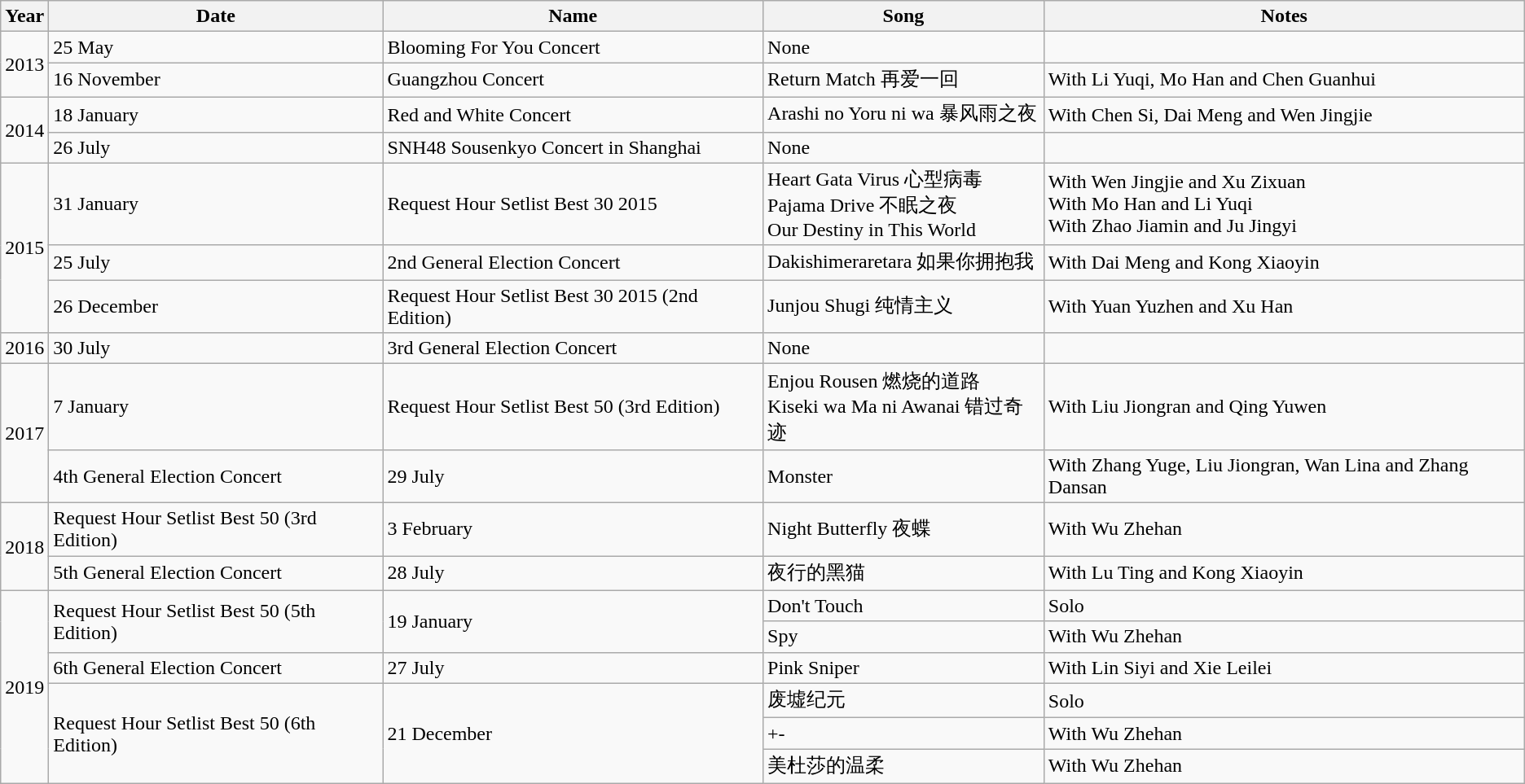<table class="wikitable">
<tr>
<th>Year</th>
<th>Date</th>
<th>Name</th>
<th>Song</th>
<th>Notes</th>
</tr>
<tr>
<td rowspan="2">2013</td>
<td>25 May</td>
<td>Blooming For You Concert</td>
<td>None</td>
<td></td>
</tr>
<tr>
<td>16 November</td>
<td>Guangzhou Concert</td>
<td>Return Match 再爱一回</td>
<td>With Li Yuqi, Mo Han and Chen Guanhui</td>
</tr>
<tr>
<td rowspan="2">2014</td>
<td>18 January</td>
<td>Red and White Concert</td>
<td>Arashi no Yoru ni wa 暴风雨之夜</td>
<td>With Chen Si, Dai Meng and Wen Jingjie</td>
</tr>
<tr>
<td>26 July</td>
<td>SNH48 Sousenkyo Concert in Shanghai</td>
<td>None</td>
<td></td>
</tr>
<tr>
<td rowspan="3">2015</td>
<td>31 January</td>
<td>Request Hour Setlist Best 30 2015</td>
<td>Heart Gata Virus 心型病毒 <br> Pajama Drive 不眠之夜 <br> Our Destiny in This World</td>
<td>With Wen Jingjie and Xu Zixuan <br> With Mo Han and Li Yuqi <br> With Zhao Jiamin and Ju Jingyi</td>
</tr>
<tr>
<td>25 July</td>
<td>2nd General Election Concert</td>
<td>Dakishimeraretara 如果你拥抱我</td>
<td>With Dai Meng and Kong Xiaoyin</td>
</tr>
<tr>
<td>26 December</td>
<td>Request Hour Setlist Best 30 2015 (2nd Edition)</td>
<td>Junjou Shugi 纯情主义</td>
<td>With Yuan Yuzhen and Xu Han</td>
</tr>
<tr>
<td>2016</td>
<td>30 July</td>
<td>3rd General Election Concert</td>
<td>None</td>
<td></td>
</tr>
<tr>
<td rowspan="2">2017</td>
<td>7 January</td>
<td>Request Hour Setlist Best 50 (3rd Edition)</td>
<td>Enjou Rousen 燃烧的道路 <br> Kiseki wa Ma ni Awanai 错过奇迹</td>
<td>With Liu Jiongran and Qing Yuwen</td>
</tr>
<tr>
<td>4th General Election Concert</td>
<td>29 July</td>
<td>Monster</td>
<td>With Zhang Yuge, Liu Jiongran, Wan Lina and Zhang Dansan</td>
</tr>
<tr>
<td rowspan="2">2018</td>
<td>Request Hour Setlist Best 50 (3rd Edition)</td>
<td>3 February</td>
<td>Night Butterfly 夜蝶</td>
<td>With Wu Zhehan</td>
</tr>
<tr>
<td>5th General Election Concert</td>
<td>28 July</td>
<td>夜行的黑猫</td>
<td>With Lu Ting and Kong Xiaoyin</td>
</tr>
<tr>
<td rowspan="6">2019</td>
<td rowspan="2">Request Hour Setlist Best 50 (5th Edition)</td>
<td rowspan="2">19 January</td>
<td>Don't Touch</td>
<td>Solo</td>
</tr>
<tr>
<td>Spy</td>
<td>With Wu Zhehan</td>
</tr>
<tr>
<td>6th General Election Concert</td>
<td>27 July</td>
<td>Pink Sniper</td>
<td>With Lin Siyi and Xie Leilei</td>
</tr>
<tr>
<td rowspan="3">Request Hour Setlist Best 50 (6th Edition)</td>
<td rowspan="3">21 December</td>
<td>废墟纪元</td>
<td>Solo</td>
</tr>
<tr>
<td>+-</td>
<td>With Wu Zhehan</td>
</tr>
<tr>
<td>美杜莎的温柔</td>
<td>With Wu Zhehan</td>
</tr>
</table>
